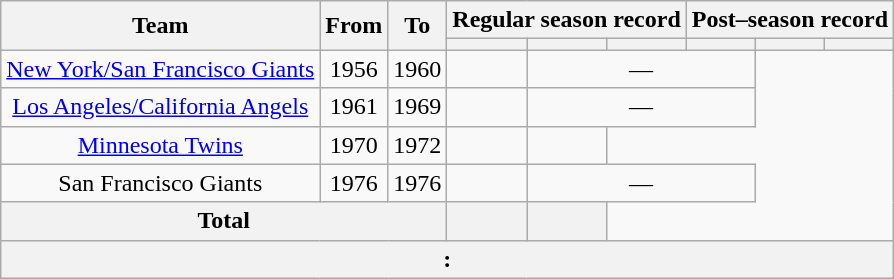<table class="wikitable" Style="text-align: center">
<tr>
<th rowspan="2">Team</th>
<th rowspan="2">From</th>
<th rowspan="2">To</th>
<th colspan="3">Regular season record</th>
<th colspan="3">Post–season record</th>
</tr>
<tr>
<th></th>
<th></th>
<th></th>
<th></th>
<th></th>
<th></th>
</tr>
<tr>
<td><a href='#'>New York/San Francisco Giants</a></td>
<td>1956</td>
<td>1960</td>
<td></td>
<td colspan="3">—</td>
</tr>
<tr>
<td><a href='#'>Los Angeles/California Angels</a></td>
<td>1961</td>
<td>1969</td>
<td></td>
<td colspan="3">—</td>
</tr>
<tr>
<td><a href='#'>Minnesota Twins</a></td>
<td>1970</td>
<td>1972</td>
<td></td>
<td></td>
</tr>
<tr>
<td>San Francisco Giants</td>
<td>1976</td>
<td>1976</td>
<td></td>
<td colspan="3">—</td>
</tr>
<tr>
<th colspan="3">Total</th>
<th></th>
<th></th>
</tr>
<tr>
<th colspan="9">:</th>
</tr>
</table>
